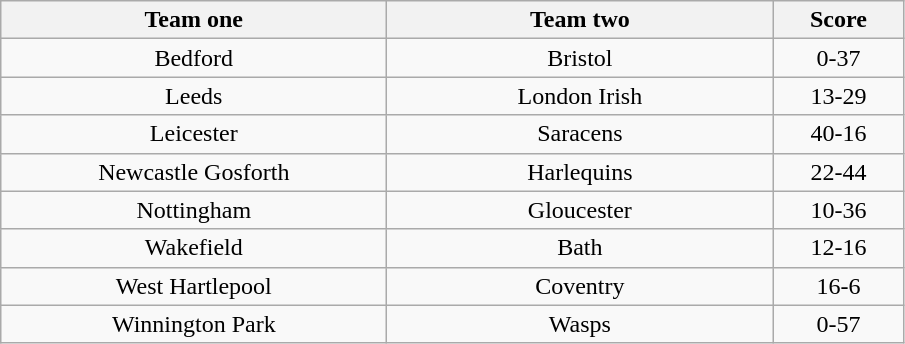<table class="wikitable" style="text-align: center">
<tr>
<th width=250>Team one</th>
<th width=250>Team two</th>
<th width=80>Score</th>
</tr>
<tr>
<td>Bedford</td>
<td>Bristol</td>
<td>0-37</td>
</tr>
<tr>
<td>Leeds</td>
<td>London Irish</td>
<td>13-29</td>
</tr>
<tr>
<td>Leicester</td>
<td>Saracens</td>
<td>40-16</td>
</tr>
<tr>
<td>Newcastle Gosforth</td>
<td>Harlequins</td>
<td>22-44</td>
</tr>
<tr>
<td>Nottingham</td>
<td>Gloucester</td>
<td>10-36</td>
</tr>
<tr>
<td>Wakefield</td>
<td>Bath</td>
<td>12-16</td>
</tr>
<tr>
<td>West Hartlepool</td>
<td>Coventry</td>
<td>16-6</td>
</tr>
<tr>
<td>Winnington Park</td>
<td>Wasps</td>
<td>0-57</td>
</tr>
</table>
